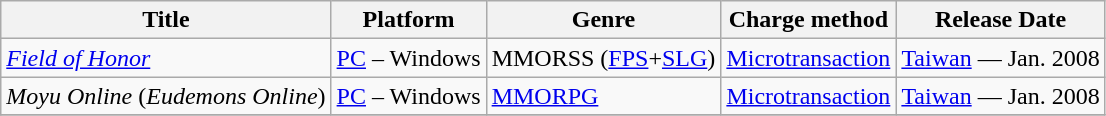<table class="wikitable">
<tr>
<th>Title</th>
<th>Platform</th>
<th>Genre</th>
<th>Charge method</th>
<th>Release Date</th>
</tr>
<tr>
<td><em><a href='#'>Field of Honor</a></em></td>
<td><a href='#'>PC</a> – Windows</td>
<td>MMORSS (<a href='#'>FPS</a>+<a href='#'>SLG</a>)</td>
<td><a href='#'>Microtransaction</a></td>
<td><a href='#'>Taiwan</a> — Jan. 2008</td>
</tr>
<tr>
<td><em>Moyu Online</em> (<em>Eudemons Online</em>)</td>
<td><a href='#'>PC</a> – Windows</td>
<td><a href='#'>MMORPG</a></td>
<td><a href='#'>Microtransaction</a></td>
<td><a href='#'>Taiwan</a> — Jan. 2008</td>
</tr>
<tr>
</tr>
</table>
